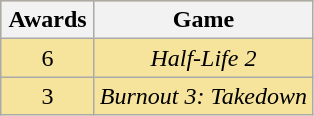<table class="wikitable" rowspan=2 border="2" cellpadding="4" style="text-align: center; background: #f6e39c">
<tr>
<th width="55">Awards</th>
<th align="center">Game</th>
</tr>
<tr>
<td style="text-align:center">6</td>
<td><em>Half-Life 2</em></td>
</tr>
<tr>
<td style="text-align:center">3</td>
<td><em>Burnout 3: Takedown</em></td>
</tr>
</table>
